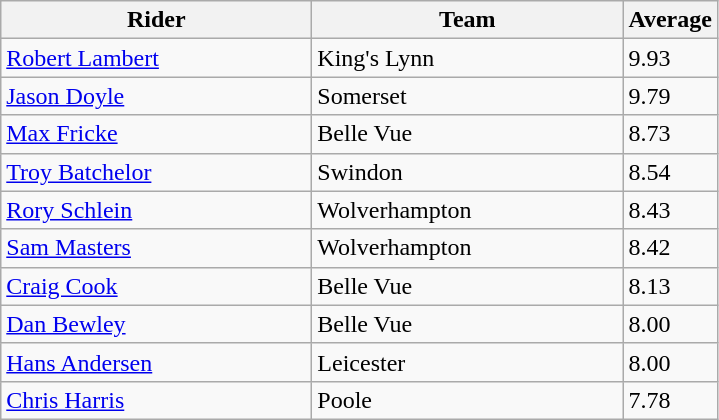<table class="wikitable" style="font-size: 100%">
<tr>
<th width=200>Rider</th>
<th width=200>Team</th>
<th width=40>Average</th>
</tr>
<tr>
<td align="left"> <a href='#'>Robert Lambert</a></td>
<td>King's Lynn</td>
<td>9.93</td>
</tr>
<tr>
<td align="left"> <a href='#'>Jason Doyle</a></td>
<td>Somerset</td>
<td>9.79</td>
</tr>
<tr>
<td align="left"> <a href='#'>Max Fricke</a></td>
<td>Belle Vue</td>
<td>8.73</td>
</tr>
<tr>
<td align="left"> <a href='#'>Troy Batchelor</a></td>
<td>Swindon</td>
<td>8.54</td>
</tr>
<tr>
<td align="left"> <a href='#'>Rory Schlein</a></td>
<td>Wolverhampton</td>
<td>8.43</td>
</tr>
<tr>
<td align="left"> <a href='#'>Sam Masters</a></td>
<td>Wolverhampton</td>
<td>8.42</td>
</tr>
<tr>
<td align="left"> <a href='#'>Craig Cook</a></td>
<td>Belle Vue</td>
<td>8.13</td>
</tr>
<tr>
<td align="left"> <a href='#'>Dan Bewley</a></td>
<td>Belle Vue</td>
<td>8.00</td>
</tr>
<tr>
<td align="left"> <a href='#'>Hans Andersen</a></td>
<td>Leicester</td>
<td>8.00</td>
</tr>
<tr>
<td align="left"> <a href='#'>Chris Harris</a></td>
<td>Poole</td>
<td>7.78</td>
</tr>
</table>
